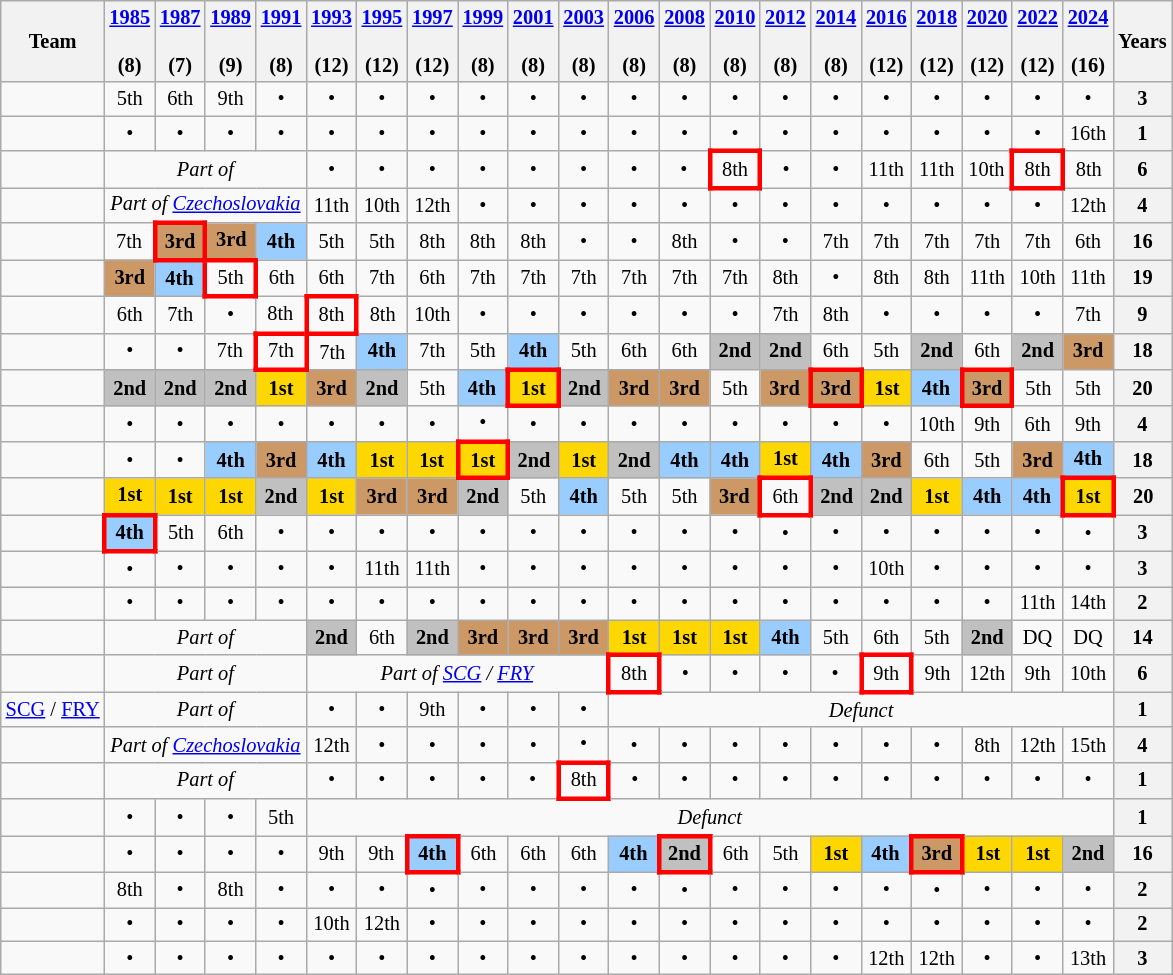<table class="wikitable" style="text-align: center; font-size: 85%">
<tr>
<th>Team</th>
<th><a href='#'>1985</a><br><br>(8)</th>
<th><a href='#'>1987</a><br><br>(7)</th>
<th><a href='#'>1989</a><br><br>(9)</th>
<th><a href='#'>1991</a><br><br>(8)</th>
<th><a href='#'>1993</a><br><br>(12)</th>
<th><a href='#'>1995</a><br><br>(12)</th>
<th><a href='#'>1997</a><br><br>(12)</th>
<th><a href='#'>1999</a><br><br>(8)</th>
<th><a href='#'>2001</a><br><br>(8)</th>
<th><a href='#'>2003</a><br><br>(8)</th>
<th><a href='#'>2006</a><br><br>(8)</th>
<th><a href='#'>2008</a><br><br>(8)</th>
<th><a href='#'>2010</a><br><br>(8)</th>
<th><a href='#'>2012</a><br><br>(8)</th>
<th><a href='#'>2014</a><br><br>(8)</th>
<th><a href='#'>2016</a><br><br>(12)</th>
<th><a href='#'>2018</a><br><br>(12)</th>
<th><a href='#'>2020</a><br><br>(12)</th>
<th><a href='#'>2022</a><br><br>(12)</th>
<th><a href='#'>2024</a><br><br>(16)</th>
<th>Years</th>
</tr>
<tr>
<td align=left></td>
<td>5th</td>
<td>6th</td>
<td>9th</td>
<td>•</td>
<td>•</td>
<td>•</td>
<td>•</td>
<td>•</td>
<td>•</td>
<td>•</td>
<td>•</td>
<td>•</td>
<td>•</td>
<td>•</td>
<td>•</td>
<td>•</td>
<td>•</td>
<td>•</td>
<td>•</td>
<td>•</td>
<th>3</th>
</tr>
<tr>
<td align=left></td>
<td>•</td>
<td>•</td>
<td>•</td>
<td>•</td>
<td>•</td>
<td>•</td>
<td>•</td>
<td>•</td>
<td>•</td>
<td>•</td>
<td>•</td>
<td>•</td>
<td>•</td>
<td>•</td>
<td>•</td>
<td>•</td>
<td>•</td>
<td>•</td>
<td>•</td>
<td>16th</td>
<th>1</th>
</tr>
<tr>
<td align=left></td>
<td colspan=4><em>Part of </em></td>
<td>•</td>
<td>•</td>
<td>•</td>
<td>•</td>
<td>•</td>
<td>•</td>
<td>•</td>
<td>•</td>
<td style="border:3px solid red">8th</td>
<td>•</td>
<td>•</td>
<td>11th</td>
<td>11th</td>
<td>10th</td>
<td style="border:3px solid red">8th</td>
<td>8th</td>
<th>6</th>
</tr>
<tr>
<td align=left></td>
<td colspan=4><em>Part of  <a href='#'>Czechoslovakia</a></em></td>
<td>11th</td>
<td>10th</td>
<td>12th</td>
<td>•</td>
<td>•</td>
<td>•</td>
<td>•</td>
<td>•</td>
<td>•</td>
<td>•</td>
<td>•</td>
<td>•</td>
<td>•</td>
<td>•</td>
<td>•</td>
<td>12th</td>
<th>4</th>
</tr>
<tr>
<td align=left></td>
<td>7th</td>
<td style="border:3px solid red" bgcolor=#cc9966><strong>3rd</strong></td>
<td bgcolor=#cc9966><strong>3rd</strong></td>
<td bgcolor=#9acdff><strong>4th</strong></td>
<td>5th</td>
<td>5th</td>
<td>8th</td>
<td>8th</td>
<td>8th</td>
<td>•</td>
<td>•</td>
<td>8th</td>
<td>•</td>
<td>•</td>
<td>7th</td>
<td>7th</td>
<td>7th</td>
<td>7th</td>
<td>7th</td>
<td>6th</td>
<th>16</th>
</tr>
<tr>
<td align=left><br></td>
<td bgcolor=#cc9966><strong>3rd</strong></td>
<td bgcolor=#9acdff><strong>4th</strong></td>
<td style="border:3px solid red">5th</td>
<td>6th</td>
<td>6th</td>
<td>7th</td>
<td>6th</td>
<td>7th</td>
<td>7th</td>
<td>7th</td>
<td>7th</td>
<td>7th</td>
<td>7th</td>
<td>8th</td>
<td>•</td>
<td>8th</td>
<td>8th</td>
<td>11th</td>
<td>10th</td>
<td>11th</td>
<th>19</th>
</tr>
<tr>
<td align=left></td>
<td>6th</td>
<td>7th</td>
<td>•</td>
<td>8th</td>
<td style="border:3px solid red">8th</td>
<td>8th</td>
<td>10th</td>
<td>•</td>
<td>•</td>
<td>•</td>
<td>•</td>
<td>•</td>
<td>•</td>
<td>7th</td>
<td>8th</td>
<td>•</td>
<td>•</td>
<td>•</td>
<td>•</td>
<td>7th</td>
<th>9</th>
</tr>
<tr>
<td align=left></td>
<td>•</td>
<td>•</td>
<td>7th</td>
<td style="border:3px solid red">7th</td>
<td>7th</td>
<td bgcolor=#9acdff><strong>4th</strong></td>
<td>7th</td>
<td>5th</td>
<td bgcolor=#9acdff><strong>4th</strong></td>
<td>5th</td>
<td>6th</td>
<td>6th</td>
<td bgcolor=Silver><strong>2nd</strong></td>
<td bgcolor=Silver><strong>2nd</strong></td>
<td>6th</td>
<td>5th</td>
<td bgcolor=Silver><strong>2nd</strong></td>
<td>6th</td>
<td bgcolor=Silver><strong>2nd</strong></td>
<td bgcolor=#cc9966><strong>3rd</strong></td>
<th>18</th>
</tr>
<tr>
<td align=left></td>
<td bgcolor=Silver><strong>2nd</strong></td>
<td bgcolor=Silver><strong>2nd</strong></td>
<td bgcolor=Silver><strong>2nd</strong></td>
<td bgcolor=Gold><strong>1st</strong></td>
<td bgcolor=#cc9966><strong>3rd</strong></td>
<td bgcolor=Silver><strong>2nd</strong></td>
<td>5th</td>
<td bgcolor=#9acdff><strong>4th</strong></td>
<td style="border:3px solid red" bgcolor=Gold><strong>1st</strong></td>
<td bgcolor=Silver><strong>2nd</strong></td>
<td bgcolor=#cc9966><strong>3rd</strong></td>
<td bgcolor=#cc9966><strong>3rd</strong></td>
<td>5th</td>
<td bgcolor=#cc9966><strong>3rd</strong></td>
<td style="border:3px solid red" bgcolor=#cc9966><strong>3rd</strong></td>
<td bgcolor=Gold><strong>1st</strong></td>
<td bgcolor=#9acdff><strong>4th</strong></td>
<td style="border:3px solid red" bgcolor=#cc9966><strong>3rd</strong></td>
<td>5th</td>
<td>5th</td>
<th>20</th>
</tr>
<tr>
<td align=left></td>
<td>•</td>
<td>•</td>
<td>•</td>
<td>•</td>
<td>•</td>
<td>•</td>
<td>•</td>
<td>•</td>
<td>•</td>
<td>•</td>
<td>•</td>
<td>•</td>
<td>•</td>
<td>•</td>
<td>•</td>
<td>•</td>
<td>10th</td>
<td>9th</td>
<td>6th</td>
<td>9th</td>
<th>4</th>
</tr>
<tr>
<td align=left></td>
<td>•</td>
<td>•</td>
<td bgcolor=#9acdff><strong>4th</strong></td>
<td bgcolor=#cc9966><strong>3rd</strong></td>
<td bgcolor=#9acdff><strong>4th</strong></td>
<td bgcolor=Gold><strong>1st</strong></td>
<td bgcolor=Gold><strong>1st</strong></td>
<td style="border:3px solid red" bgcolor=Gold><strong>1st</strong></td>
<td bgcolor=Silver><strong>2nd</strong></td>
<td bgcolor=Gold><strong>1st</strong></td>
<td bgcolor=Silver><strong>2nd</strong></td>
<td bgcolor=#9acdff><strong>4th</strong></td>
<td bgcolor=#9acdff><strong>4th</strong></td>
<td bgcolor=Gold><strong>1st</strong></td>
<td bgcolor=#9acdff><strong>4th</strong></td>
<td bgcolor=#cc9966><strong>3rd</strong></td>
<td>6th</td>
<td>5th</td>
<td bgcolor=#cc9966><strong>3rd</strong></td>
<td bgcolor=#9acdff><strong>4th</strong></td>
<th>18</th>
</tr>
<tr>
<td align=left></td>
<td bgcolor=Gold><strong>1st</strong></td>
<td bgcolor=Gold><strong>1st</strong></td>
<td bgcolor=Gold><strong>1st</strong></td>
<td bgcolor=Silver><strong>2nd</strong></td>
<td bgcolor=Gold><strong>1st</strong></td>
<td bgcolor=#cc9966><strong>3rd</strong></td>
<td bgcolor=#cc9966><strong>3rd</strong></td>
<td bgcolor=Silver><strong>2nd</strong></td>
<td>5th</td>
<td bgcolor=#9acdff><strong>4th</strong></td>
<td>5th</td>
<td>5th</td>
<td bgcolor=#cc9966><strong>3rd</strong></td>
<td style="border:3px solid red">6th</td>
<td bgcolor=Silver><strong>2nd</strong></td>
<td bgcolor=Silver><strong>2nd</strong></td>
<td bgcolor=Gold><strong>1st</strong></td>
<td bgcolor=#9acdff><strong>4th</strong></td>
<td bgcolor=#9acdff><strong>4th</strong></td>
<td style="border:3px solid red" bgcolor=Gold><strong>1st</strong></td>
<th>20</th>
</tr>
<tr>
<td align=left></td>
<td style="border:3px solid red" bgcolor=#9acdff><strong>4th</strong></td>
<td>5th</td>
<td>6th</td>
<td>•</td>
<td>•</td>
<td>•</td>
<td>•</td>
<td>•</td>
<td>•</td>
<td>•</td>
<td>•</td>
<td>•</td>
<td>•</td>
<td>•</td>
<td>•</td>
<td>•</td>
<td>•</td>
<td>•</td>
<td>•</td>
<td>•</td>
<th>3</th>
</tr>
<tr>
<td align=left></td>
<td>•</td>
<td>•</td>
<td>•</td>
<td>•</td>
<td>•</td>
<td>11th</td>
<td>11th</td>
<td>•</td>
<td>•</td>
<td>•</td>
<td>•</td>
<td>•</td>
<td>•</td>
<td>•</td>
<td>•</td>
<td>10th</td>
<td>•</td>
<td>•</td>
<td>•</td>
<td>•</td>
<th>3</th>
</tr>
<tr>
<td align=left></td>
<td>•</td>
<td>•</td>
<td>•</td>
<td>•</td>
<td>•</td>
<td>•</td>
<td>•</td>
<td>•</td>
<td>•</td>
<td>•</td>
<td>•</td>
<td>•</td>
<td>•</td>
<td>•</td>
<td>•</td>
<td>•</td>
<td>•</td>
<td>•</td>
<td>11th</td>
<td>14th</td>
<th>2</th>
</tr>
<tr>
<td align=left></td>
<td colspan=4><em>Part of </em></td>
<td bgcolor=Silver><strong>2nd</strong></td>
<td>6th</td>
<td bgcolor=Silver><strong>2nd</strong></td>
<td bgcolor=#cc9966><strong>3rd</strong></td>
<td bgcolor=#cc9966><strong>3rd</strong></td>
<td bgcolor=#cc9966><strong>3rd</strong></td>
<td bgcolor=Gold><strong>1st</strong></td>
<td bgcolor=Gold><strong>1st</strong></td>
<td bgcolor=Gold><strong>1st</strong></td>
<td bgcolor=#9acdff><strong>4th</strong></td>
<td>5th</td>
<td>6th</td>
<td>5th</td>
<td bgcolor=Silver><strong>2nd</strong></td>
<td>DQ</td>
<td>DQ</td>
<th>14</th>
</tr>
<tr>
<td align=left></td>
<td colspan=4><em>Part of </em></td>
<td colspan=6><em>Part of  <a href='#'>SCG</a> / <a href='#'>FRY</a></em></td>
<td style="border:3px solid red">8th</td>
<td>•</td>
<td>•</td>
<td>•</td>
<td>•</td>
<td style="border:3px solid red">9th</td>
<td>9th</td>
<td>12th</td>
<td>9th</td>
<td>10th</td>
<th>6</th>
</tr>
<tr>
<td align="left"> <a href='#'>SCG</a> / <a href='#'>FRY</a></td>
<td colspan=4><em>Part of </em></td>
<td>•</td>
<td>•</td>
<td>9th</td>
<td>•</td>
<td>•</td>
<td>•</td>
<td colspan="10"><em>Defunct</em></td>
<th>1</th>
</tr>
<tr>
<td align=left></td>
<td colspan=4><em>Part of  <a href='#'>Czechoslovakia</a></em></td>
<td>12th</td>
<td>•</td>
<td>•</td>
<td>•</td>
<td>•</td>
<td>•</td>
<td>•</td>
<td>•</td>
<td>•</td>
<td>•</td>
<td>•</td>
<td>•</td>
<td>•</td>
<td>8th</td>
<td>12th</td>
<td>15th</td>
<th>4</th>
</tr>
<tr>
<td align=left></td>
<td colspan=4><em>Part of </em></td>
<td>•</td>
<td>•</td>
<td>•</td>
<td>•</td>
<td>•</td>
<td style="border:3px solid red">8th</td>
<td>•</td>
<td>•</td>
<td>•</td>
<td>•</td>
<td>•</td>
<td>•</td>
<td>•</td>
<td>•</td>
<td>•</td>
<td>•</td>
<th>1</th>
</tr>
<tr>
<td align=left></td>
<td>•</td>
<td>•</td>
<td>•</td>
<td>5th</td>
<td colspan="16"><em>Defunct</em></td>
<th>1</th>
</tr>
<tr>
<td align=left></td>
<td>•</td>
<td>•</td>
<td>•</td>
<td>•</td>
<td>9th</td>
<td>9th</td>
<td style="border:3px solid red" bgcolor=#9acdff><strong>4th</strong></td>
<td>6th</td>
<td>6th</td>
<td>6th</td>
<td bgcolor=#9acdff><strong>4th</strong></td>
<td style="border:3px solid red" bgcolor=Silver><strong>2nd</strong></td>
<td>6th</td>
<td>5th</td>
<td bgcolor=Gold><strong>1st</strong></td>
<td bgcolor=#9acdff><strong>4th</strong></td>
<td style="border:3px solid red" bgcolor=#cc9966><strong>3rd</strong></td>
<td bgcolor=Gold><strong>1st</strong></td>
<td bgcolor=Gold><strong>1st</strong></td>
<td bgcolor=Silver><strong>2nd</strong></td>
<th>16</th>
</tr>
<tr>
<td align=left></td>
<td>8th</td>
<td>•</td>
<td>8th</td>
<td>•</td>
<td>•</td>
<td>•</td>
<td>•</td>
<td>•</td>
<td>•</td>
<td>•</td>
<td>•</td>
<td>•</td>
<td>•</td>
<td>•</td>
<td>•</td>
<td>•</td>
<td>•</td>
<td>•</td>
<td>•</td>
<td>•</td>
<th>2</th>
</tr>
<tr>
<td align=left></td>
<td>•</td>
<td>•</td>
<td>•</td>
<td>•</td>
<td>10th</td>
<td>12th</td>
<td>•</td>
<td>•</td>
<td>•</td>
<td>•</td>
<td>•</td>
<td>•</td>
<td>•</td>
<td>•</td>
<td>•</td>
<td>•</td>
<td>•</td>
<td>•</td>
<td>•</td>
<td>•</td>
<th>2</th>
</tr>
<tr>
<td align=left></td>
<td>•</td>
<td>•</td>
<td>•</td>
<td>•</td>
<td>•</td>
<td>•</td>
<td>•</td>
<td>•</td>
<td>•</td>
<td>•</td>
<td>•</td>
<td>•</td>
<td>•</td>
<td>•</td>
<td>•</td>
<td>12th</td>
<td>12th</td>
<td>•</td>
<td>•</td>
<td>13th</td>
<th>3</th>
</tr>
</table>
